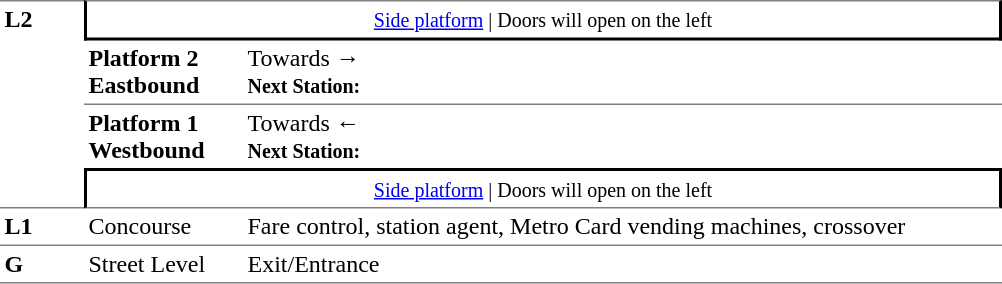<table table border=0 cellspacing=0 cellpadding=3>
<tr>
<td style="border-top:solid 1px grey;border-bottom:solid 1px grey;" width=50 rowspan=4 valign=top><strong>L2</strong></td>
<td style="border-top:solid 1px grey;border-right:solid 2px black;border-left:solid 2px black;border-bottom:solid 2px black;text-align:center;" colspan=2><small><a href='#'>Side platform</a> | Doors will open on the left </small></td>
</tr>
<tr>
<td style="border-bottom:solid 1px grey;" width=100><span><strong>Platform 2</strong><br><strong>Eastbound</strong></span></td>
<td style="border-bottom:solid 1px grey;" width=500>Towards → <br><small><strong>Next Station:</strong> </small></td>
</tr>
<tr>
<td><span><strong>Platform 1</strong><br><strong>Westbound</strong></span></td>
<td><span></span>Towards ← <br><small><strong>Next Station:</strong> </small></td>
</tr>
<tr>
<td style="border-top:solid 2px black;border-right:solid 2px black;border-left:solid 2px black;border-bottom:solid 1px grey;text-align:center;" colspan=2><small><a href='#'>Side platform</a> | Doors will open on the left </small></td>
</tr>
<tr>
<td valign=top><strong>L1</strong></td>
<td valign=top>Concourse</td>
<td valign=top>Fare control, station agent, Metro Card vending machines, crossover</td>
</tr>
<tr>
<td style="border-bottom:solid 1px grey;border-top:solid 1px grey;" width=50 valign=top><strong>G</strong></td>
<td style="border-top:solid 1px grey;border-bottom:solid 1px grey;" width=100 valign=top>Street Level</td>
<td style="border-top:solid 1px grey;border-bottom:solid 1px grey;" width=500 valign=top>Exit/Entrance</td>
</tr>
</table>
